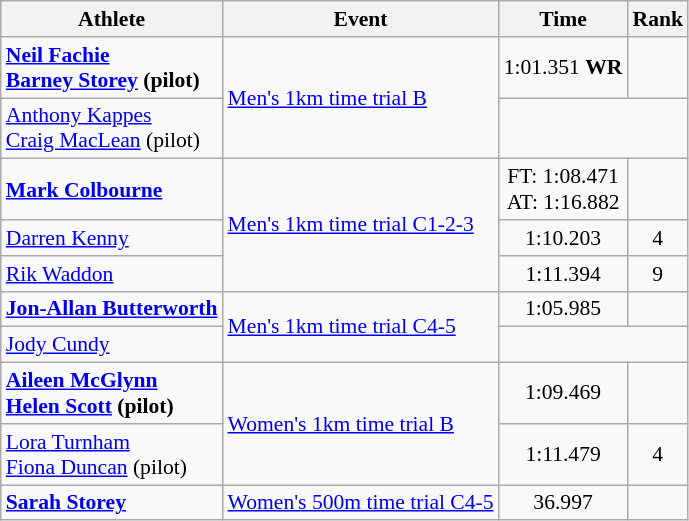<table class=wikitable style="font-size:90%">
<tr>
<th>Athlete</th>
<th>Event</th>
<th>Time</th>
<th>Rank</th>
</tr>
<tr>
<td><strong><a href='#'>Neil Fachie</a><br><a href='#'>Barney Storey</a> (pilot)</strong></td>
<td rowspan="2"><a href='#'>Men's 1km time trial B</a></td>
<td align="center">1:01.351 <strong>WR</strong></td>
<td align="center"></td>
</tr>
<tr>
<td><a href='#'>Anthony Kappes</a><br><a href='#'>Craig MacLean</a> (pilot)</td>
<td align="center" colspan=2></td>
</tr>
<tr>
<td><strong><a href='#'>Mark Colbourne</a></strong></td>
<td rowspan="3"><a href='#'>Men's 1km time trial C1-2-3</a></td>
<td align="center">FT: 1:08.471<br>AT: 1:16.882</td>
<td align="center"></td>
</tr>
<tr>
<td><a href='#'>Darren Kenny</a></td>
<td align="center">1:10.203</td>
<td align="center">4</td>
</tr>
<tr>
<td><a href='#'>Rik Waddon</a></td>
<td align="center">1:11.394</td>
<td align="center">9</td>
</tr>
<tr>
<td><strong><a href='#'>Jon-Allan Butterworth</a></strong></td>
<td rowspan="2"><a href='#'>Men's 1km time trial C4-5</a></td>
<td align="center">1:05.985</td>
<td align="center"></td>
</tr>
<tr>
<td><a href='#'>Jody Cundy</a></td>
<td align="center" colspan=2></td>
</tr>
<tr>
<td><strong><a href='#'>Aileen McGlynn</a><br><a href='#'>Helen Scott</a> (pilot)</strong></td>
<td rowspan="2"><a href='#'>Women's 1km time trial B</a></td>
<td align="center">1:09.469</td>
<td align="center"></td>
</tr>
<tr>
<td><a href='#'>Lora Turnham</a><br><a href='#'>Fiona Duncan</a> (pilot)</td>
<td align="center">1:11.479</td>
<td align="center">4</td>
</tr>
<tr>
<td><strong><a href='#'>Sarah Storey</a></strong></td>
<td><a href='#'>Women's 500m time trial C4-5</a></td>
<td align="center">36.997</td>
<td align="center"></td>
</tr>
</table>
